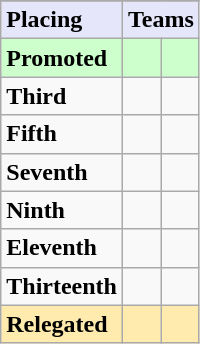<table class=wikitable>
<tr>
</tr>
<tr style="background: #E6E6FA;">
<td><strong>Placing</strong></td>
<td colspan="2" style="text-align:center"><strong>Teams</strong></td>
</tr>
<tr style="background: #ccffcc;">
<td><strong>Promoted</strong></td>
<td><strong></strong></td>
<td><strong></strong></td>
</tr>
<tr>
<td><strong>Third</strong></td>
<td></td>
<td></td>
</tr>
<tr>
<td><strong>Fifth</strong></td>
<td></td>
<td></td>
</tr>
<tr>
<td><strong>Seventh</strong></td>
<td></td>
<td></td>
</tr>
<tr>
<td><strong>Ninth</strong></td>
<td></td>
<td></td>
</tr>
<tr>
<td><strong>Eleventh</strong></td>
<td></td>
<td></td>
</tr>
<tr>
<td><strong>Thirteenth</strong></td>
<td></td>
<td></td>
</tr>
<tr style="background: #ffebad;">
<td><strong>Relegated</strong></td>
<td></td>
<td></td>
</tr>
</table>
